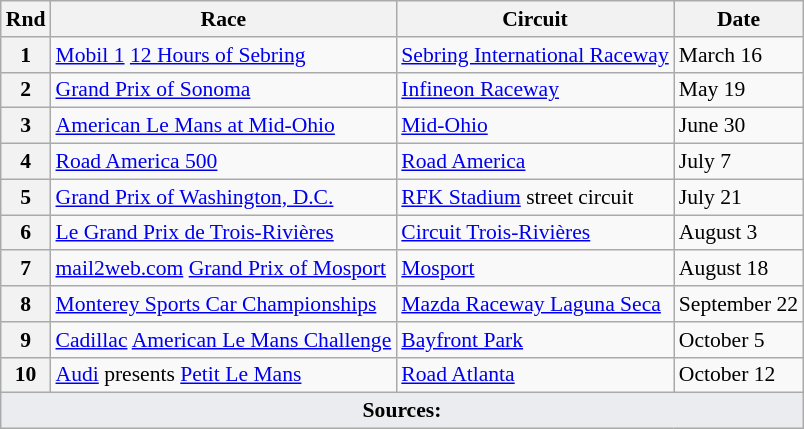<table class="wikitable" style="font-size: 90%;">
<tr>
<th>Rnd</th>
<th>Race</th>
<th>Circuit</th>
<th>Date</th>
</tr>
<tr>
<th>1</th>
<td><a href='#'>Mobil 1</a> <a href='#'>12 Hours of Sebring</a></td>
<td><a href='#'>Sebring International Raceway</a></td>
<td>March 16</td>
</tr>
<tr>
<th>2</th>
<td><a href='#'>Grand Prix of Sonoma</a></td>
<td><a href='#'>Infineon Raceway</a></td>
<td>May 19</td>
</tr>
<tr>
<th>3</th>
<td><a href='#'>American Le Mans at Mid-Ohio</a></td>
<td><a href='#'>Mid-Ohio</a></td>
<td>June 30</td>
</tr>
<tr>
<th>4</th>
<td><a href='#'>Road America 500</a></td>
<td><a href='#'>Road America</a></td>
<td>July 7</td>
</tr>
<tr>
<th>5</th>
<td><a href='#'>Grand Prix of Washington, D.C.</a></td>
<td><a href='#'>RFK Stadium</a> street circuit</td>
<td>July 21</td>
</tr>
<tr>
<th>6</th>
<td><a href='#'>Le Grand Prix de Trois-Rivières</a></td>
<td><a href='#'>Circuit Trois-Rivières</a></td>
<td>August 3</td>
</tr>
<tr>
<th>7</th>
<td><a href='#'>mail2web.com</a> <a href='#'>Grand Prix of Mosport</a></td>
<td><a href='#'>Mosport</a></td>
<td>August 18</td>
</tr>
<tr>
<th>8</th>
<td><a href='#'>Monterey Sports Car Championships</a></td>
<td><a href='#'>Mazda Raceway Laguna Seca</a></td>
<td>September 22</td>
</tr>
<tr>
<th>9</th>
<td><a href='#'>Cadillac</a> <a href='#'>American Le Mans Challenge</a></td>
<td><a href='#'>Bayfront Park</a></td>
<td>October 5</td>
</tr>
<tr>
<th>10</th>
<td><a href='#'>Audi</a> presents <a href='#'>Petit Le Mans</a></td>
<td><a href='#'>Road Atlanta</a></td>
<td>October 12</td>
</tr>
<tr class="sortbottom">
<td colspan="4" style="background-color:#EAECF0;text-align:center"><strong>Sources:</strong></td>
</tr>
</table>
